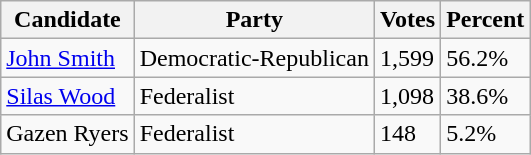<table class=wikitable>
<tr>
<th>Candidate</th>
<th>Party</th>
<th>Votes</th>
<th>Percent</th>
</tr>
<tr>
<td><a href='#'>John Smith</a></td>
<td>Democratic-Republican</td>
<td>1,599</td>
<td>56.2%</td>
</tr>
<tr>
<td><a href='#'>Silas Wood</a></td>
<td>Federalist</td>
<td>1,098</td>
<td>38.6%</td>
</tr>
<tr>
<td>Gazen Ryers</td>
<td>Federalist</td>
<td>148</td>
<td>5.2%</td>
</tr>
</table>
